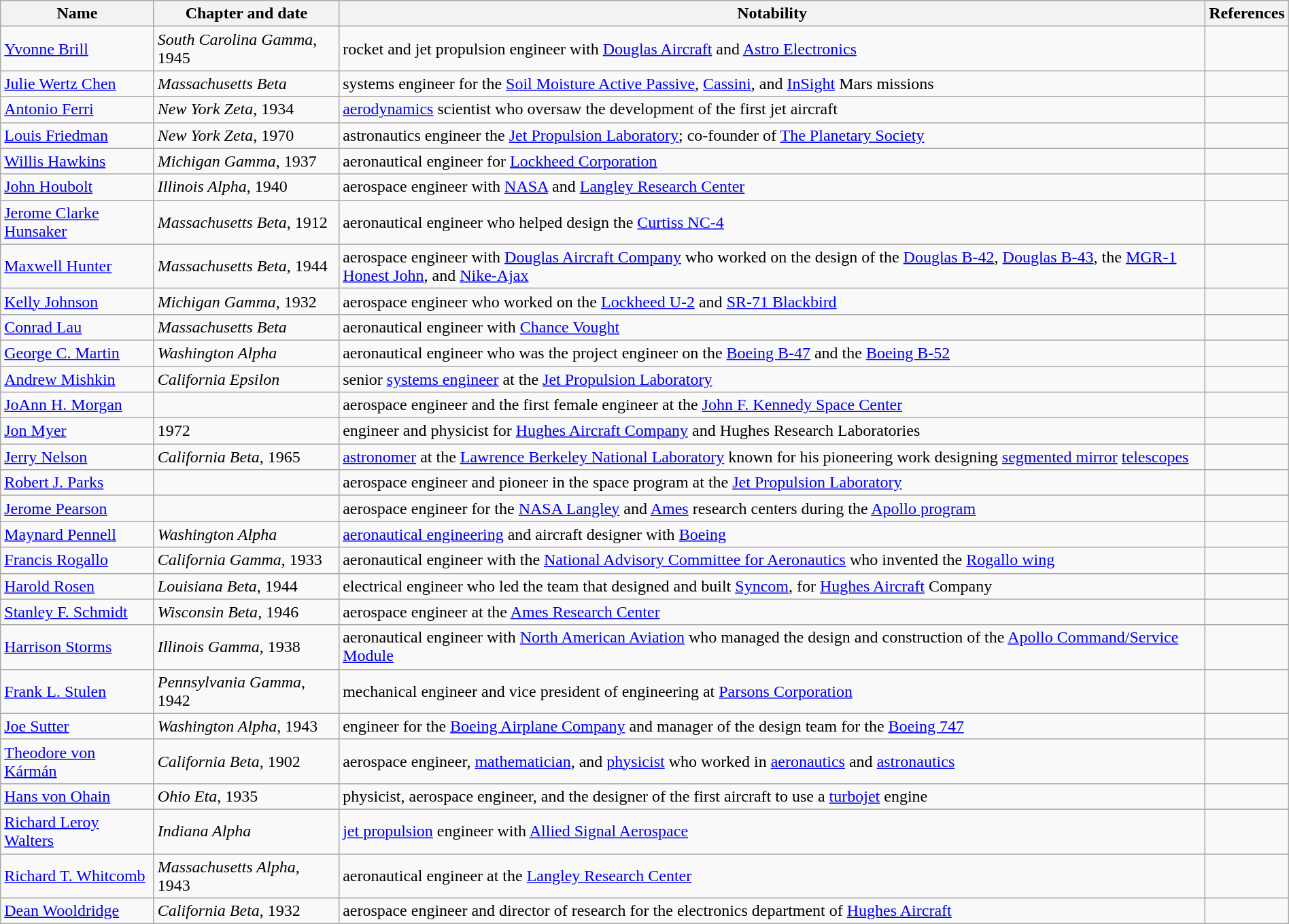<table class="wikitable sortable" " style="width:100%;">
<tr>
<th>Name</th>
<th>Chapter and date</th>
<th>Notability</th>
<th>References</th>
</tr>
<tr>
<td><a href='#'>Yvonne Brill</a></td>
<td><em>South Carolina Gamma</em>, 1945</td>
<td>rocket and jet propulsion engineer with <a href='#'>Douglas Aircraft</a> and <a href='#'>Astro Electronics</a></td>
<td></td>
</tr>
<tr>
<td><a href='#'>Julie Wertz Chen</a></td>
<td><em>Massachusetts Beta</em></td>
<td>systems engineer for the <a href='#'>Soil Moisture Active Passive</a>, <a href='#'>Cassini</a>, and <a href='#'>InSight</a> Mars missions</td>
<td></td>
</tr>
<tr>
<td><a href='#'>Antonio Ferri</a></td>
<td><em>New York Zeta</em>, 1934</td>
<td><a href='#'>aerodynamics</a> scientist who oversaw the development of the first jet aircraft</td>
<td></td>
</tr>
<tr>
<td><a href='#'>Louis Friedman</a></td>
<td><em>New York Zeta</em>, 1970</td>
<td>astronautics engineer the <a href='#'>Jet Propulsion Laboratory</a>; co-founder of <a href='#'>The Planetary Society</a></td>
<td></td>
</tr>
<tr>
<td><a href='#'>Willis Hawkins</a></td>
<td><em>Michigan Gamma</em>, 1937</td>
<td>aeronautical engineer for <a href='#'>Lockheed Corporation</a></td>
<td></td>
</tr>
<tr>
<td><a href='#'>John Houbolt</a></td>
<td><em>Illinois Alpha</em>, 1940</td>
<td>aerospace engineer with <a href='#'>NASA</a> and <a href='#'>Langley Research Center</a></td>
<td></td>
</tr>
<tr>
<td><a href='#'>Jerome Clarke Hunsaker</a></td>
<td><em>Massachusetts Beta</em>, 1912</td>
<td>aeronautical engineer who helped design the <a href='#'>Curtiss NC-4</a></td>
<td></td>
</tr>
<tr>
<td><a href='#'>Maxwell Hunter</a></td>
<td><em>Massachusetts Beta</em>, 1944</td>
<td>aerospace engineer with <a href='#'>Douglas Aircraft Company</a> who worked on the design of the <a href='#'>Douglas B-42</a>, <a href='#'>Douglas B-43</a>, the <a href='#'>MGR-1 Honest John</a>, and <a href='#'>Nike-Ajax</a></td>
<td></td>
</tr>
<tr>
<td><a href='#'>Kelly Johnson</a></td>
<td><em>Michigan Gamma</em>, 1932</td>
<td>aerospace engineer who worked on the <a href='#'>Lockheed U-2</a> and <a href='#'>SR-71 Blackbird</a></td>
<td></td>
</tr>
<tr>
<td><a href='#'>Conrad Lau</a></td>
<td><em>Massachusetts Beta</em></td>
<td>aeronautical engineer with <a href='#'>Chance Vought</a></td>
<td></td>
</tr>
<tr>
<td><a href='#'>George C. Martin</a></td>
<td><em>Washington Alpha</em></td>
<td>aeronautical engineer who was the project engineer on the <a href='#'>Boeing B-47</a> and the <a href='#'>Boeing B-52</a></td>
<td></td>
</tr>
<tr>
<td><a href='#'>Andrew Mishkin</a></td>
<td><em>California Epsilon</em></td>
<td>senior <a href='#'>systems engineer</a> at the <a href='#'>Jet Propulsion Laboratory</a></td>
<td></td>
</tr>
<tr>
<td><a href='#'>JoAnn H. Morgan</a></td>
<td></td>
<td>aerospace engineer and the first female engineer at the <a href='#'>John F. Kennedy Space Center</a></td>
<td></td>
</tr>
<tr>
<td><a href='#'>Jon Myer</a></td>
<td>1972</td>
<td>engineer and physicist for <a href='#'>Hughes Aircraft Company</a> and Hughes Research Laboratories</td>
<td></td>
</tr>
<tr>
<td><a href='#'>Jerry Nelson</a></td>
<td><em>California Beta</em>, 1965</td>
<td><a href='#'>astronomer</a> at the <a href='#'>Lawrence Berkeley National Laboratory</a> known for his pioneering work designing <a href='#'>segmented mirror</a> <a href='#'>telescopes</a></td>
<td></td>
</tr>
<tr>
<td><a href='#'>Robert J. Parks</a></td>
<td></td>
<td>aerospace engineer and pioneer in the space program at the <a href='#'>Jet Propulsion Laboratory</a></td>
<td></td>
</tr>
<tr>
<td><a href='#'>Jerome Pearson</a></td>
<td></td>
<td>aerospace engineer for the <a href='#'>NASA Langley</a> and <a href='#'>Ames</a> research centers during the <a href='#'>Apollo program</a></td>
<td></td>
</tr>
<tr>
<td><a href='#'>Maynard Pennell</a></td>
<td><em>Washington Alpha</em></td>
<td><a href='#'>aeronautical engineering</a> and aircraft designer with <a href='#'>Boeing</a></td>
<td></td>
</tr>
<tr>
<td><a href='#'>Francis Rogallo</a></td>
<td><em>California Gamma</em>, 1933</td>
<td>aeronautical engineer with the <a href='#'>National Advisory Committee for Aeronautics</a> who invented the <a href='#'>Rogallo wing</a></td>
<td></td>
</tr>
<tr>
<td><a href='#'>Harold Rosen</a></td>
<td><em>Louisiana Beta</em>, 1944</td>
<td>electrical engineer who led the team that designed and built <a href='#'>Syncom</a>, for <a href='#'>Hughes Aircraft</a> Company</td>
<td></td>
</tr>
<tr>
<td><a href='#'>Stanley F. Schmidt</a></td>
<td><em>Wisconsin Beta</em>, 1946</td>
<td>aerospace engineer at the <a href='#'>Ames Research Center</a></td>
<td></td>
</tr>
<tr>
<td><a href='#'>Harrison Storms</a></td>
<td><em>Illinois Gamma</em>, 1938</td>
<td>aeronautical engineer with <a href='#'>North American Aviation</a> who managed the design and construction of the <a href='#'>Apollo Command/Service Module</a></td>
<td></td>
</tr>
<tr>
<td><a href='#'>Frank L. Stulen</a></td>
<td><em>Pennsylvania Gamma</em>, 1942</td>
<td>mechanical engineer and vice president of engineering at <a href='#'>Parsons Corporation</a></td>
<td></td>
</tr>
<tr>
<td><a href='#'>Joe Sutter</a></td>
<td><em>Washington Alpha</em>, 1943</td>
<td>engineer for the <a href='#'>Boeing Airplane Company</a> and manager of the design team for the <a href='#'>Boeing 747</a></td>
<td></td>
</tr>
<tr>
<td><a href='#'>Theodore von Kármán</a></td>
<td><em>California Beta</em>, 1902</td>
<td>aerospace engineer, <a href='#'>mathematician</a>, and <a href='#'>physicist</a> who worked in <a href='#'>aeronautics</a> and <a href='#'>astronautics</a></td>
<td></td>
</tr>
<tr>
<td><a href='#'>Hans von Ohain</a></td>
<td><em>Ohio Eta</em>, 1935</td>
<td>physicist, aerospace engineer, and the designer of the first aircraft to use a <a href='#'>turbojet</a> engine</td>
<td></td>
</tr>
<tr>
<td><a href='#'>Richard Leroy Walters</a></td>
<td><em>Indiana Alpha</em></td>
<td><a href='#'>jet propulsion</a> engineer with <a href='#'>Allied Signal Aerospace</a></td>
<td></td>
</tr>
<tr>
<td><a href='#'>Richard T. Whitcomb</a></td>
<td><em>Massachusetts Alpha</em>, 1943</td>
<td>aeronautical engineer at the <a href='#'>Langley Research Center</a></td>
<td></td>
</tr>
<tr>
<td><a href='#'>Dean Wooldridge</a></td>
<td><em>California Beta</em>, 1932</td>
<td>aerospace engineer and director of research for the electronics department of <a href='#'>Hughes Aircraft</a></td>
<td></td>
</tr>
</table>
